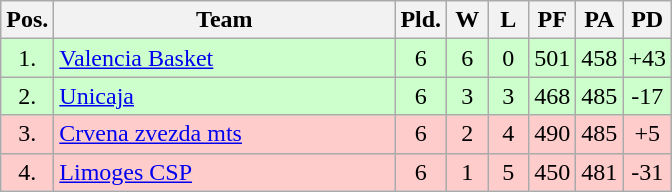<table class="wikitable" style="text-align:center">
<tr>
<th width=15>Pos.</th>
<th width=220>Team</th>
<th width=20>Pld.</th>
<th width=20>W</th>
<th width=20>L</th>
<th width=20>PF</th>
<th width=20>PA</th>
<th width=20>PD</th>
</tr>
<tr style="background:#ccffcc;">
<td>1.</td>
<td align=left> <a href='#'>Valencia Basket</a></td>
<td>6</td>
<td>6</td>
<td>0</td>
<td>501</td>
<td>458</td>
<td>+43</td>
</tr>
<tr style="background:#ccffcc;">
<td>2.</td>
<td align=left> <a href='#'>Unicaja</a></td>
<td>6</td>
<td>3</td>
<td>3</td>
<td>468</td>
<td>485</td>
<td>-17</td>
</tr>
<tr style="background:#fcc;">
<td>3.</td>
<td align=left> <a href='#'>Crvena zvezda mts</a></td>
<td>6</td>
<td>2</td>
<td>4</td>
<td>490</td>
<td>485</td>
<td>+5</td>
</tr>
<tr style="background:#fcc;">
<td>4.</td>
<td align=left> <a href='#'>Limoges CSP</a></td>
<td>6</td>
<td>1</td>
<td>5</td>
<td>450</td>
<td>481</td>
<td>-31</td>
</tr>
</table>
